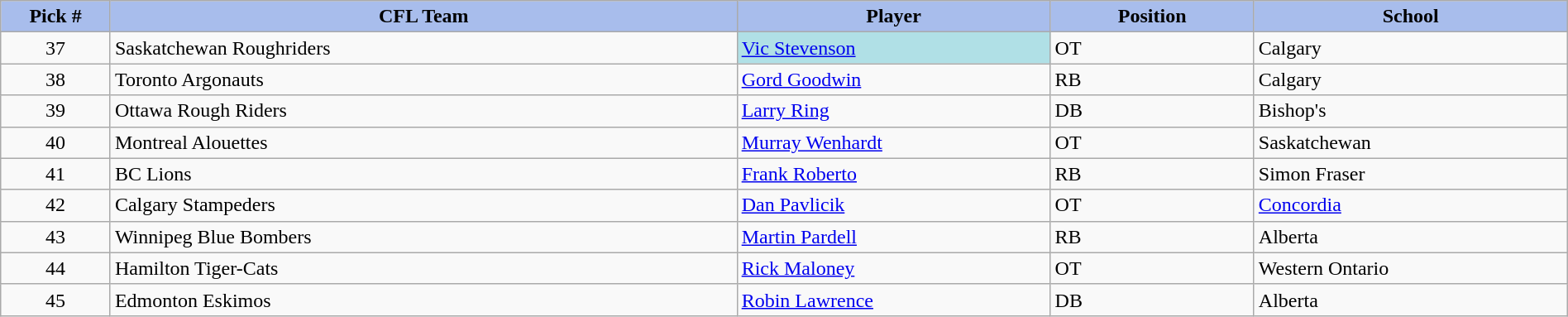<table class="wikitable" style="width: 100%">
<tr>
<th style="background:#a8bdec; width:7%;">Pick #</th>
<th style="width:40%; background:#a8bdec;">CFL Team</th>
<th style="width:20%; background:#a8bdec;">Player</th>
<th style="width:13%; background:#a8bdec;">Position</th>
<th style="width:20%; background:#a8bdec;">School</th>
</tr>
<tr>
<td align=center>37</td>
<td>Saskatchewan Roughriders</td>
<td bgcolor="#B0E0E6"><a href='#'>Vic Stevenson</a></td>
<td>OT</td>
<td>Calgary</td>
</tr>
<tr>
<td align=center>38</td>
<td>Toronto Argonauts</td>
<td><a href='#'>Gord Goodwin</a></td>
<td>RB</td>
<td>Calgary</td>
</tr>
<tr>
<td align=center>39</td>
<td>Ottawa Rough Riders</td>
<td><a href='#'>Larry Ring</a></td>
<td>DB</td>
<td>Bishop's</td>
</tr>
<tr>
<td align=center>40</td>
<td>Montreal Alouettes</td>
<td><a href='#'>Murray Wenhardt</a></td>
<td>OT</td>
<td>Saskatchewan</td>
</tr>
<tr>
<td align=center>41</td>
<td>BC Lions</td>
<td><a href='#'>Frank Roberto</a></td>
<td>RB</td>
<td>Simon Fraser</td>
</tr>
<tr>
<td align=center>42</td>
<td>Calgary Stampeders</td>
<td><a href='#'>Dan Pavlicik</a></td>
<td>OT</td>
<td><a href='#'>Concordia</a></td>
</tr>
<tr>
<td align=center>43</td>
<td>Winnipeg Blue Bombers</td>
<td><a href='#'>Martin Pardell</a></td>
<td>RB</td>
<td>Alberta</td>
</tr>
<tr>
<td align=center>44</td>
<td>Hamilton Tiger-Cats</td>
<td><a href='#'>Rick Maloney</a></td>
<td>OT</td>
<td>Western Ontario</td>
</tr>
<tr>
<td align=center>45</td>
<td>Edmonton Eskimos</td>
<td><a href='#'>Robin Lawrence</a></td>
<td>DB</td>
<td>Alberta</td>
</tr>
</table>
